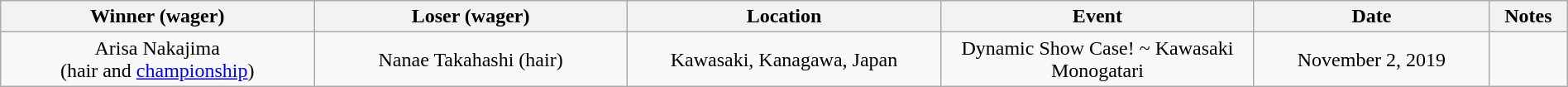<table class="wikitable sortable" width=100%  style="text-align: center">
<tr>
<th width=20% scope="col">Winner (wager)</th>
<th width=20% scope="col">Loser (wager)</th>
<th width=20% scope="col">Location</th>
<th width=20% scope="col">Event</th>
<th width=15% scope="col">Date</th>
<th class="unsortable" width=5% scope="col">Notes</th>
</tr>
<tr>
<td>Arisa Nakajima<br>(hair and <a href='#'>championship</a>)</td>
<td>Nanae Takahashi (hair)</td>
<td>Kawasaki, Kanagawa, Japan</td>
<td>Dynamic Show Case! ~ Kawasaki Monogatari</td>
<td>November 2, 2019</td>
<td></td>
</tr>
</table>
